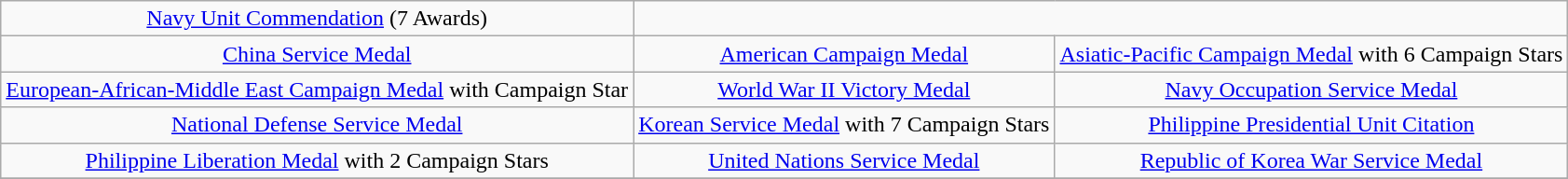<table class="wikitable">
<tr align=center>
<td><a href='#'>Navy Unit Commendation</a> (7 Awards)</td>
</tr>
<tr align=center>
<td><a href='#'>China Service Medal</a></td>
<td><a href='#'>American Campaign Medal</a></td>
<td><a href='#'>Asiatic-Pacific Campaign Medal</a> with 6 Campaign Stars</td>
</tr>
<tr align=center>
<td><a href='#'>European-African-Middle East Campaign Medal</a> with Campaign Star</td>
<td><a href='#'>World War II Victory Medal</a></td>
<td><a href='#'>Navy Occupation Service Medal</a></td>
</tr>
<tr align=center>
<td><a href='#'>National Defense Service Medal</a></td>
<td><a href='#'>Korean Service Medal</a> with 7 Campaign Stars</td>
<td><a href='#'>Philippine Presidential Unit Citation</a></td>
</tr>
<tr align=center>
<td><a href='#'>Philippine Liberation Medal</a> with 2 Campaign Stars</td>
<td><a href='#'>United Nations Service Medal</a></td>
<td><a href='#'>Republic of Korea War Service Medal</a></td>
</tr>
<tr>
</tr>
</table>
